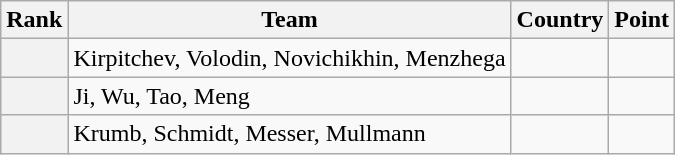<table class="wikitable sortable">
<tr>
<th>Rank</th>
<th>Team</th>
<th>Country</th>
<th>Point</th>
</tr>
<tr>
<th></th>
<td>Kirpitchev, Volodin, Novichikhin, Menzhega</td>
<td></td>
<td></td>
</tr>
<tr>
<th></th>
<td>Ji, Wu, Tao, Meng</td>
<td></td>
<td></td>
</tr>
<tr>
<th></th>
<td>Krumb, Schmidt, Messer, Mullmann</td>
<td></td>
<td></td>
</tr>
</table>
